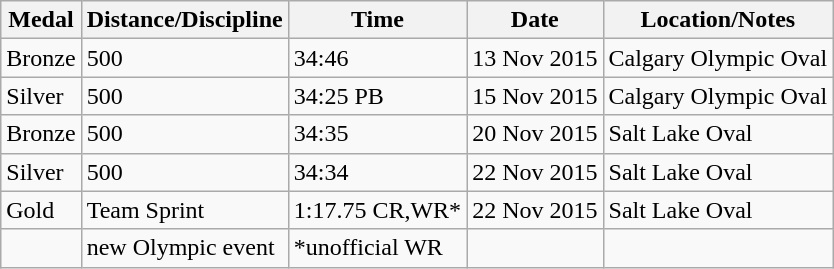<table class="wikitable">
<tr>
<th>Medal</th>
<th>Distance/Discipline</th>
<th>Time</th>
<th>Date</th>
<th>Location/Notes</th>
</tr>
<tr>
<td>Bronze</td>
<td>500</td>
<td>34:46</td>
<td>13 Nov 2015</td>
<td>Calgary Olympic Oval</td>
</tr>
<tr>
<td>Silver</td>
<td>500</td>
<td>34:25 PB</td>
<td>15 Nov 2015</td>
<td>Calgary Olympic Oval</td>
</tr>
<tr>
<td>Bronze</td>
<td>500</td>
<td>34:35</td>
<td>20 Nov 2015</td>
<td>Salt Lake Oval</td>
</tr>
<tr>
<td>Silver</td>
<td>500</td>
<td>34:34</td>
<td>22 Nov 2015</td>
<td>Salt Lake Oval</td>
</tr>
<tr>
<td>Gold</td>
<td>Team Sprint</td>
<td>1:17.75 CR,WR*</td>
<td>22 Nov 2015</td>
<td>Salt Lake Oval</td>
</tr>
<tr>
<td></td>
<td>new Olympic event</td>
<td>*unofficial WR</td>
<td></td>
<td></td>
</tr>
</table>
